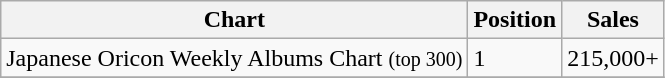<table class="wikitable">
<tr>
<th>Chart</th>
<th>Position</th>
<th>Sales</th>
</tr>
<tr>
<td>Japanese Oricon Weekly Albums Chart <small>(top 300)</small></td>
<td>1</td>
<td>215,000+</td>
</tr>
<tr>
</tr>
</table>
